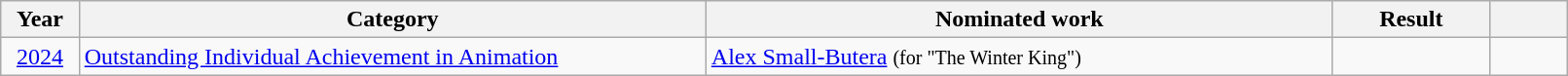<table class="wikitable" style="width:85%;">
<tr>
<th width=5%>Year</th>
<th style="width:40%;">Category</th>
<th style="width:40%;">Nominated work</th>
<th style="width:10%;">Result</th>
<th width=5%></th>
</tr>
<tr>
<td style="text-align:center;"><a href='#'>2024</a></td>
<td><a href='#'>Outstanding Individual Achievement in Animation</a></td>
<td><a href='#'>Alex Small-Butera</a> <small>(for "The Winter King")</small></td>
<td></td>
<td></td>
</tr>
</table>
